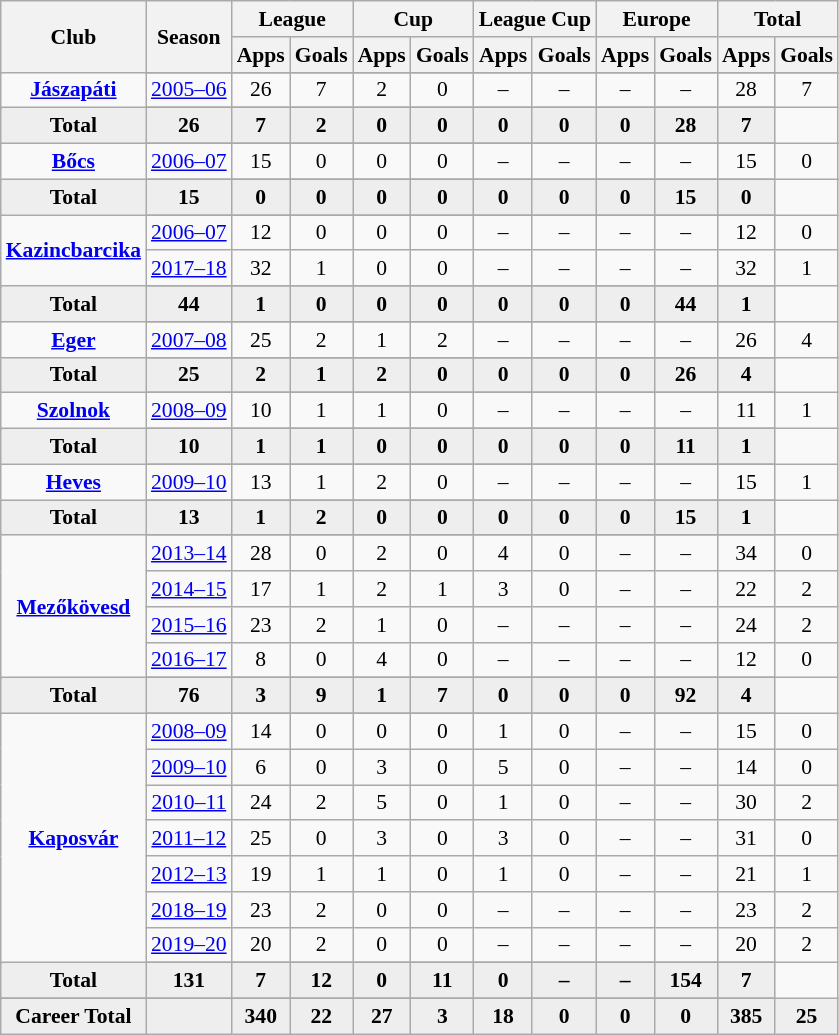<table class="wikitable" style="font-size:90%; text-align: center;">
<tr>
<th rowspan="2">Club</th>
<th rowspan="2">Season</th>
<th colspan="2">League</th>
<th colspan="2">Cup</th>
<th colspan="2">League Cup</th>
<th colspan="2">Europe</th>
<th colspan="2">Total</th>
</tr>
<tr>
<th>Apps</th>
<th>Goals</th>
<th>Apps</th>
<th>Goals</th>
<th>Apps</th>
<th>Goals</th>
<th>Apps</th>
<th>Goals</th>
<th>Apps</th>
<th>Goals</th>
</tr>
<tr ||-||-||-|->
<td rowspan="3" valign="center"><strong><a href='#'>Jászapáti</a></strong></td>
</tr>
<tr>
<td><a href='#'>2005–06</a></td>
<td>26</td>
<td>7</td>
<td>2</td>
<td>0</td>
<td>–</td>
<td>–</td>
<td>–</td>
<td>–</td>
<td>28</td>
<td>7</td>
</tr>
<tr>
</tr>
<tr style="font-weight:bold; background-color:#eeeeee;">
<td>Total</td>
<td>26</td>
<td>7</td>
<td>2</td>
<td>0</td>
<td>0</td>
<td>0</td>
<td>0</td>
<td>0</td>
<td>28</td>
<td>7</td>
</tr>
<tr>
<td rowspan="3" valign="center"><strong><a href='#'>Bőcs</a></strong></td>
</tr>
<tr>
<td><a href='#'>2006–07</a></td>
<td>15</td>
<td>0</td>
<td>0</td>
<td>0</td>
<td>–</td>
<td>–</td>
<td>–</td>
<td>–</td>
<td>15</td>
<td>0</td>
</tr>
<tr>
</tr>
<tr style="font-weight:bold; background-color:#eeeeee;">
<td>Total</td>
<td>15</td>
<td>0</td>
<td>0</td>
<td>0</td>
<td>0</td>
<td>0</td>
<td>0</td>
<td>0</td>
<td>15</td>
<td>0</td>
</tr>
<tr>
<td rowspan="4" valign="center"><strong><a href='#'>Kazincbarcika</a></strong></td>
</tr>
<tr>
<td><a href='#'>2006–07</a></td>
<td>12</td>
<td>0</td>
<td>0</td>
<td>0</td>
<td>–</td>
<td>–</td>
<td>–</td>
<td>–</td>
<td>12</td>
<td>0</td>
</tr>
<tr>
<td><a href='#'>2017–18</a></td>
<td>32</td>
<td>1</td>
<td>0</td>
<td>0</td>
<td>–</td>
<td>–</td>
<td>–</td>
<td>–</td>
<td>32</td>
<td>1</td>
</tr>
<tr>
</tr>
<tr style="font-weight:bold; background-color:#eeeeee;">
<td>Total</td>
<td>44</td>
<td>1</td>
<td>0</td>
<td>0</td>
<td>0</td>
<td>0</td>
<td>0</td>
<td>0</td>
<td>44</td>
<td>1</td>
</tr>
<tr>
<td rowspan="3" valign="center"><strong><a href='#'>Eger</a></strong></td>
</tr>
<tr>
<td><a href='#'>2007–08</a></td>
<td>25</td>
<td>2</td>
<td>1</td>
<td>2</td>
<td>–</td>
<td>–</td>
<td>–</td>
<td>–</td>
<td>26</td>
<td>4</td>
</tr>
<tr>
</tr>
<tr style="font-weight:bold; background-color:#eeeeee;">
<td>Total</td>
<td>25</td>
<td>2</td>
<td>1</td>
<td>2</td>
<td>0</td>
<td>0</td>
<td>0</td>
<td>0</td>
<td>26</td>
<td>4</td>
</tr>
<tr>
<td rowspan="3" valign="center"><strong><a href='#'>Szolnok</a></strong></td>
</tr>
<tr>
<td><a href='#'>2008–09</a></td>
<td>10</td>
<td>1</td>
<td>1</td>
<td>0</td>
<td>–</td>
<td>–</td>
<td>–</td>
<td>–</td>
<td>11</td>
<td>1</td>
</tr>
<tr>
</tr>
<tr style="font-weight:bold; background-color:#eeeeee;">
<td>Total</td>
<td>10</td>
<td>1</td>
<td>1</td>
<td>0</td>
<td>0</td>
<td>0</td>
<td>0</td>
<td>0</td>
<td>11</td>
<td>1</td>
</tr>
<tr>
<td rowspan="3" valign="center"><strong><a href='#'>Heves</a></strong></td>
</tr>
<tr>
<td><a href='#'>2009–10</a></td>
<td>13</td>
<td>1</td>
<td>2</td>
<td>0</td>
<td>–</td>
<td>–</td>
<td>–</td>
<td>–</td>
<td>15</td>
<td>1</td>
</tr>
<tr>
</tr>
<tr style="font-weight:bold; background-color:#eeeeee;">
<td>Total</td>
<td>13</td>
<td>1</td>
<td>2</td>
<td>0</td>
<td>0</td>
<td>0</td>
<td>0</td>
<td>0</td>
<td>15</td>
<td>1</td>
</tr>
<tr>
<td rowspan="6" valign="center"><strong><a href='#'>Mezőkövesd</a></strong></td>
</tr>
<tr>
<td><a href='#'>2013–14</a></td>
<td>28</td>
<td>0</td>
<td>2</td>
<td>0</td>
<td>4</td>
<td>0</td>
<td>–</td>
<td>–</td>
<td>34</td>
<td>0</td>
</tr>
<tr>
<td><a href='#'>2014–15</a></td>
<td>17</td>
<td>1</td>
<td>2</td>
<td>1</td>
<td>3</td>
<td>0</td>
<td>–</td>
<td>–</td>
<td>22</td>
<td>2</td>
</tr>
<tr>
<td><a href='#'>2015–16</a></td>
<td>23</td>
<td>2</td>
<td>1</td>
<td>0</td>
<td>–</td>
<td>–</td>
<td>–</td>
<td>–</td>
<td>24</td>
<td>2</td>
</tr>
<tr>
<td><a href='#'>2016–17</a></td>
<td>8</td>
<td>0</td>
<td>4</td>
<td>0</td>
<td>–</td>
<td>–</td>
<td>–</td>
<td>–</td>
<td>12</td>
<td>0</td>
</tr>
<tr>
</tr>
<tr style="font-weight:bold; background-color:#eeeeee;">
<td>Total</td>
<td>76</td>
<td>3</td>
<td>9</td>
<td>1</td>
<td>7</td>
<td>0</td>
<td>0</td>
<td>0</td>
<td>92</td>
<td>4</td>
</tr>
<tr>
<td rowspan="9" valign="center"><strong><a href='#'>Kaposvár</a></strong></td>
</tr>
<tr>
<td><a href='#'>2008–09</a></td>
<td>14</td>
<td>0</td>
<td>0</td>
<td>0</td>
<td>1</td>
<td>0</td>
<td>–</td>
<td>–</td>
<td>15</td>
<td>0</td>
</tr>
<tr>
<td><a href='#'>2009–10</a></td>
<td>6</td>
<td>0</td>
<td>3</td>
<td>0</td>
<td>5</td>
<td>0</td>
<td>–</td>
<td>–</td>
<td>14</td>
<td>0</td>
</tr>
<tr>
<td><a href='#'>2010–11</a></td>
<td>24</td>
<td>2</td>
<td>5</td>
<td>0</td>
<td>1</td>
<td>0</td>
<td>–</td>
<td>–</td>
<td>30</td>
<td>2</td>
</tr>
<tr>
<td><a href='#'>2011–12</a></td>
<td>25</td>
<td>0</td>
<td>3</td>
<td>0</td>
<td>3</td>
<td>0</td>
<td>–</td>
<td>–</td>
<td>31</td>
<td>0</td>
</tr>
<tr>
<td><a href='#'>2012–13</a></td>
<td>19</td>
<td>1</td>
<td>1</td>
<td>0</td>
<td>1</td>
<td>0</td>
<td>–</td>
<td>–</td>
<td>21</td>
<td>1</td>
</tr>
<tr>
<td><a href='#'>2018–19</a></td>
<td>23</td>
<td>2</td>
<td>0</td>
<td>0</td>
<td>–</td>
<td>–</td>
<td>–</td>
<td>–</td>
<td>23</td>
<td>2</td>
</tr>
<tr>
<td><a href='#'>2019–20</a></td>
<td>20</td>
<td>2</td>
<td>0</td>
<td>0</td>
<td>–</td>
<td>–</td>
<td>–</td>
<td>–</td>
<td>20</td>
<td>2</td>
</tr>
<tr>
</tr>
<tr style="font-weight:bold; background-color:#eeeeee;">
<td>Total</td>
<td>131</td>
<td>7</td>
<td>12</td>
<td>0</td>
<td>11</td>
<td>0</td>
<td>–</td>
<td>–</td>
<td>154</td>
<td>7</td>
</tr>
<tr>
</tr>
<tr style="font-weight:bold; background-color:#eeeeee;">
<td rowspan="2" valign="top"><strong>Career Total</strong></td>
<td></td>
<td><strong>340</strong></td>
<td><strong>22</strong></td>
<td><strong>27</strong></td>
<td><strong>3</strong></td>
<td><strong>18</strong></td>
<td><strong>0</strong></td>
<td><strong>0</strong></td>
<td><strong>0</strong></td>
<td><strong>385</strong></td>
<td><strong>25</strong></td>
</tr>
</table>
